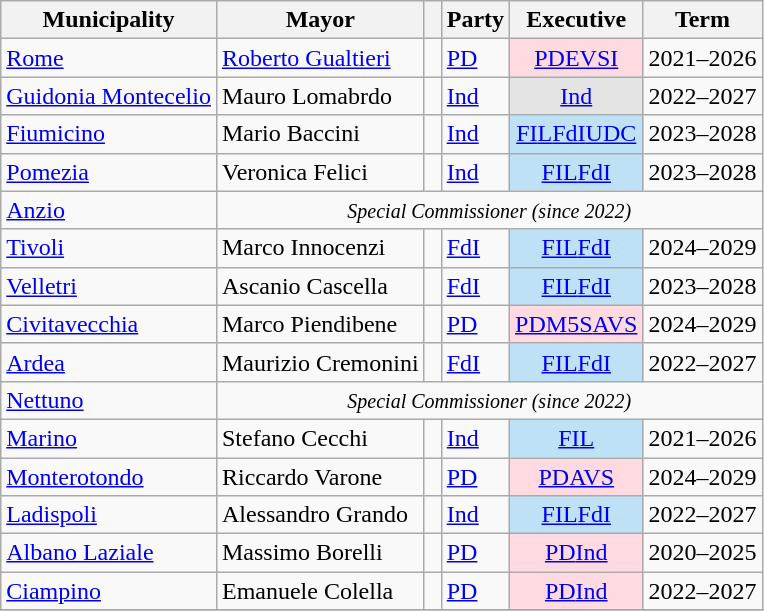<table class="wikitable">
<tr>
<th>Municipality</th>
<th>Mayor</th>
<th class=unsortable> </th>
<th>Party</th>
<th>Executive</th>
<th>Term</th>
</tr>
<tr>
<td><a href='#'>Rome</a></td>
<td><a href='#'>Roberto Gualtieri</a></td>
<td bgcolor=></td>
<td><a href='#'>PD</a></td>
<td align=center bgcolor=#FFDAE1><a href='#'>PD</a><a href='#'>EV</a><a href='#'>SI</a></td>
<td>2021–2026</td>
</tr>
<tr>
<td><a href='#'>Guidonia Montecelio</a></td>
<td>Mauro Lomabrdo</td>
<td bgcolor=></td>
<td><a href='#'>Ind</a></td>
<td align=center bgcolor=#E4E4E4><a href='#'>Ind</a></td>
<td>2022–2027</td>
</tr>
<tr>
<td><a href='#'>Fiumicino</a></td>
<td>Mario Baccini</td>
<td bgcolor=></td>
<td><a href='#'>Ind</a></td>
<td align=center bgcolor=#BEE1F5><a href='#'>FI</a><a href='#'>L</a><a href='#'>FdI</a><a href='#'>UDC</a></td>
<td>2023–2028</td>
</tr>
<tr>
<td><a href='#'>Pomezia</a></td>
<td>Veronica Felici</td>
<td bgcolor=></td>
<td><a href='#'>Ind</a></td>
<td align=center bgcolor=#BEE1F5><a href='#'>FI</a><a href='#'>L</a><a href='#'>FdI</a></td>
<td>2023–2028</td>
</tr>
<tr>
<td><a href='#'>Anzio</a></td>
<td colspan=5 align=center><small><em>Special Commissioner (since 2022)</em></small></td>
</tr>
<tr>
<td><a href='#'>Tivoli</a></td>
<td>Marco Innocenzi</td>
<td bgcolor=></td>
<td><a href='#'>FdI</a></td>
<td align=center bgcolor=#BEE1F5><a href='#'>FI</a><a href='#'>L</a><a href='#'>FdI</a></td>
<td>2024–2029</td>
</tr>
<tr>
<td><a href='#'>Velletri</a></td>
<td>Ascanio Cascella</td>
<td bgcolor=></td>
<td><a href='#'>FdI</a></td>
<td align=center bgcolor=#BEE1F5><a href='#'>FI</a><a href='#'>L</a><a href='#'>FdI</a></td>
<td>2023–2028</td>
</tr>
<tr>
<td><a href='#'>Civitavecchia</a></td>
<td>Marco Piendibene</td>
<td bgcolor=></td>
<td><a href='#'>PD</a></td>
<td align=center bgcolor=#FFDAE1><a href='#'>PD</a><a href='#'>M5S</a><a href='#'>AVS</a></td>
<td>2024–2029</td>
</tr>
<tr>
<td><a href='#'>Ardea</a></td>
<td>Maurizio Cremonini</td>
<td bgcolor=></td>
<td><a href='#'>FdI</a></td>
<td align=center bgcolor=#BEE1F5><a href='#'>FI</a><a href='#'>L</a><a href='#'>FdI</a></td>
<td>2022–2027</td>
</tr>
<tr>
<td><a href='#'>Nettuno</a></td>
<td colspan=5 align=center><small><em>Special Commissioner (since 2022)</em></small></td>
</tr>
<tr>
<td><a href='#'>Marino</a></td>
<td>Stefano Cecchi</td>
<td bgcolor=></td>
<td><a href='#'>Ind</a></td>
<td align=center bgcolor=#BEE1F5><a href='#'>FI</a><a href='#'>L</a></td>
<td>2021–2026</td>
</tr>
<tr>
<td><a href='#'>Monterotondo</a></td>
<td>Riccardo Varone</td>
<td bgcolor=></td>
<td><a href='#'>PD</a></td>
<td align=center bgcolor=#FFDAE1><a href='#'>PD</a><a href='#'>AVS</a></td>
<td>2024–2029</td>
</tr>
<tr>
<td><a href='#'>Ladispoli</a></td>
<td>Alessandro Grando</td>
<td bgcolor=></td>
<td><a href='#'>Ind</a></td>
<td align=center bgcolor=#BEE1F5><a href='#'>FI</a><a href='#'>L</a><a href='#'>FdI</a></td>
<td>2022–2027</td>
</tr>
<tr>
<td><a href='#'>Albano Laziale</a></td>
<td>Massimo Borelli</td>
<td bgcolor=></td>
<td><a href='#'>PD</a></td>
<td align=center bgcolor=#FFDAE1><a href='#'>PD</a><a href='#'>Ind</a></td>
<td>2020–2025</td>
</tr>
<tr>
<td><a href='#'>Ciampino</a></td>
<td>Emanuele Colella</td>
<td bgcolor=></td>
<td><a href='#'>PD</a></td>
<td align=center bgcolor=#FFDAE1><a href='#'>PD</a><a href='#'>Ind</a></td>
<td>2022–2027</td>
</tr>
<tr>
</tr>
</table>
